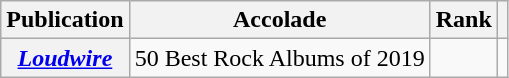<table class="wikitable plainrowheaders" style="text-align:center">
<tr>
<th>Publication</th>
<th>Accolade</th>
<th>Rank</th>
<th class="unsortable"></th>
</tr>
<tr>
<th scope="row"><em><a href='#'>Loudwire</a></em></th>
<td>50 Best Rock Albums of 2019</td>
<td></td>
<td></td>
</tr>
</table>
